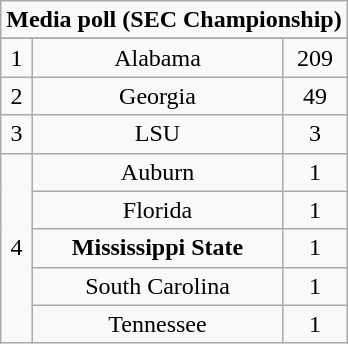<table class="wikitable">
<tr align="center">
<td align="center" Colspan="3"><strong>Media poll (SEC Championship)</strong></td>
</tr>
<tr align="center">
</tr>
<tr align="center">
<td>1</td>
<td>Alabama</td>
<td>209</td>
</tr>
<tr align="center">
<td>2</td>
<td>Georgia</td>
<td>49</td>
</tr>
<tr align="center">
<td>3</td>
<td>LSU</td>
<td>3</td>
</tr>
<tr align="center">
<td rowspan="5">4</td>
<td>Auburn</td>
<td>1</td>
</tr>
<tr align="center">
<td>Florida</td>
<td>1</td>
</tr>
<tr align="center">
<td><strong>Mississippi State</strong></td>
<td>1</td>
</tr>
<tr align="center">
<td>South Carolina</td>
<td>1</td>
</tr>
<tr align="center">
<td>Tennessee</td>
<td>1</td>
</tr>
</table>
